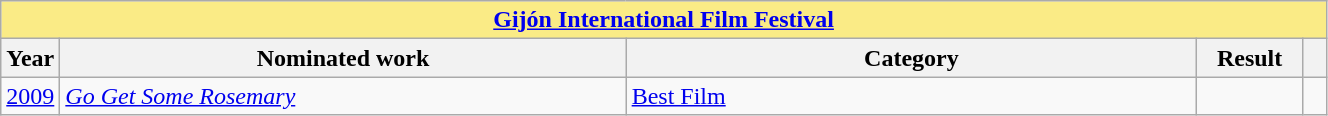<table width="70%" class="wikitable sortable">
<tr>
<th colspan="5" style="background:#FAEB86;" align="center"><a href='#'>Gijón International Film Festival</a></th>
</tr>
<tr>
<th scope="col" style="width:1em;">Year</th>
<th scope="col" style="width:39em;">Nominated work</th>
<th scope="col" style="width:40em;">Category</th>
<th scope="col" style="width:5em;">Result</th>
<th scope="col" style="width:1em;" class="unsortable"></th>
</tr>
<tr>
<td><a href='#'>2009</a></td>
<td><em><a href='#'>Go Get Some Rosemary</a></em></td>
<td><a href='#'>Best Film</a></td>
<td></td>
<td></td>
</tr>
</table>
